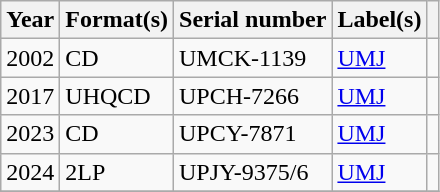<table class="wikitable sortable plainrowheaders">
<tr>
<th scope="col">Year</th>
<th scope="col">Format(s)</th>
<th scope="col">Serial number</th>
<th scope="col">Label(s)</th>
<th scope="col"></th>
</tr>
<tr>
<td>2002</td>
<td>CD</td>
<td>UMCK-1139</td>
<td><a href='#'>UMJ</a></td>
<td></td>
</tr>
<tr>
<td>2017</td>
<td>UHQCD</td>
<td>UPCH-7266</td>
<td><a href='#'>UMJ</a></td>
<td></td>
</tr>
<tr>
<td>2023</td>
<td>CD</td>
<td>UPCY-7871</td>
<td><a href='#'>UMJ</a></td>
<td></td>
</tr>
<tr>
<td>2024</td>
<td>2LP</td>
<td>UPJY-9375/6</td>
<td><a href='#'>UMJ</a></td>
<td></td>
</tr>
<tr>
</tr>
</table>
